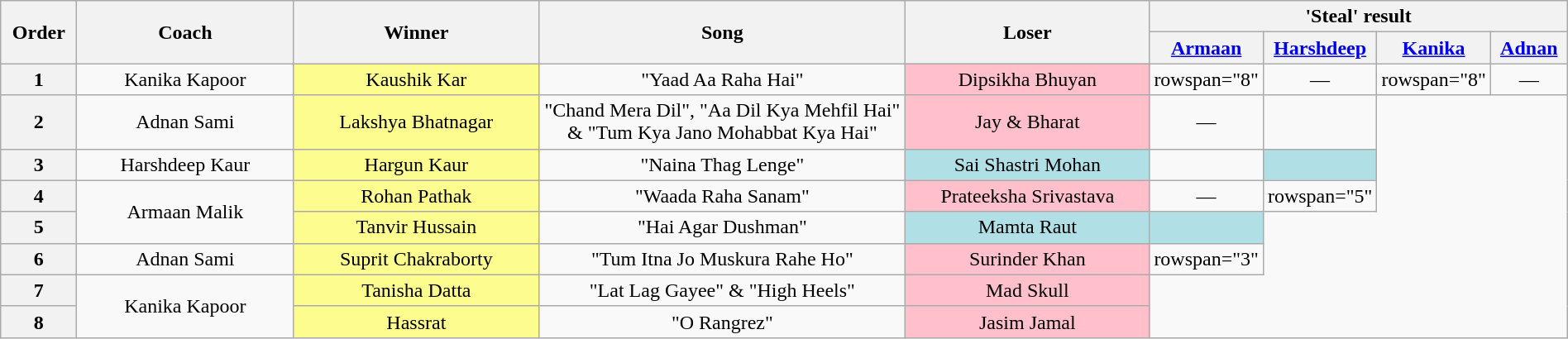<table class="wikitable" style="text-align: center; width:100%;">
<tr>
<th rowspan="2" style="width:05%;">Order</th>
<th rowspan="2" style="width:15%;">Coach</th>
<th rowspan="2" style="width:17%;">Winner</th>
<th rowspan="2" style="width:26%;">Song</th>
<th rowspan="2" style="width:17%;">Loser</th>
<th colspan="4" style="width:20%;">'Steal' result</th>
</tr>
<tr>
<th style="width:05%;"><a href='#'>Armaan</a></th>
<th style="width:05%;"><a href='#'>Harshdeep</a></th>
<th style="width:05%;"><a href='#'>Kanika</a></th>
<th style="width:05%;"><a href='#'>Adnan</a></th>
</tr>
<tr>
<th>1</th>
<td>Kanika Kapoor</td>
<td style="background:#FDFC8F;">Kaushik Kar</td>
<td>"Yaad Aa Raha Hai"</td>
<td bgcolor="pink">Dipsikha Bhuyan</td>
<td>rowspan="8" </td>
<td>—</td>
<td>rowspan="8" </td>
<td>—</td>
</tr>
<tr>
<th>2</th>
<td>Adnan Sami</td>
<td style="background:#FDFC8F;">Lakshya Bhatnagar</td>
<td>"Chand Mera Dil", "Aa Dil Kya Mehfil Hai" & "Tum Kya Jano Mohabbat Kya Hai"</td>
<td bgcolor="pink">Jay & Bharat</td>
<td>—</td>
<td></td>
</tr>
<tr>
<th>3</th>
<td>Harshdeep Kaur</td>
<td style="background:#FDFC8F;">Hargun Kaur</td>
<td>"Naina Thag Lenge"</td>
<td bgcolor=#b0e0e6>Sai Shastri Mohan</td>
<td></td>
<td bgcolor=#b0e0e6><strong></strong></td>
</tr>
<tr>
<th>4</th>
<td rowspan="2">Armaan Malik</td>
<td style="background:#FDFC8F;">Rohan Pathak</td>
<td>"Waada Raha Sanam"</td>
<td bgcolor="pink">Prateeksha Srivastava</td>
<td>—</td>
<td>rowspan="5" </td>
</tr>
<tr>
<th>5</th>
<td style="background:#FDFC8F;">Tanvir Hussain</td>
<td>"Hai Agar Dushman"</td>
<td bgcolor=#b0e0e6>Mamta Raut</td>
<td bgcolor=#b0e0e6><strong></strong></td>
</tr>
<tr>
<th>6</th>
<td>Adnan Sami</td>
<td style="background:#FDFC8F;">Suprit Chakraborty</td>
<td>"Tum Itna Jo Muskura Rahe Ho"</td>
<td bgcolor="pink">Surinder Khan</td>
<td>rowspan="3" </td>
</tr>
<tr>
<th>7</th>
<td rowspan="2">Kanika Kapoor</td>
<td style="background:#FDFC8F;">Tanisha Datta</td>
<td>"Lat Lag Gayee" & "High Heels"</td>
<td bgcolor="pink">Mad Skull</td>
</tr>
<tr>
<th>8</th>
<td style="background:#FDFC8F;">Hassrat</td>
<td>"O Rangrez"</td>
<td bgcolor="pink">Jasim Jamal</td>
</tr>
</table>
